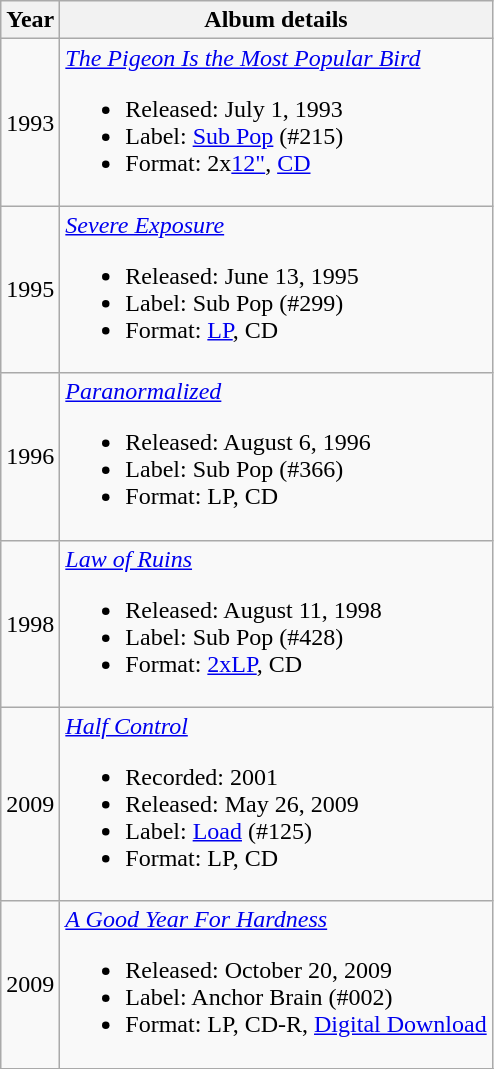<table class ="wikitable">
<tr>
<th>Year</th>
<th>Album details</th>
</tr>
<tr>
<td>1993</td>
<td><em><a href='#'>The Pigeon Is the Most Popular Bird</a></em><br><ul><li>Released: July 1, 1993</li><li>Label: <a href='#'>Sub Pop</a> (#215)</li><li>Format: 2x<a href='#'>12"</a>, <a href='#'>CD</a></li></ul></td>
</tr>
<tr>
<td>1995</td>
<td><em><a href='#'>Severe Exposure</a></em><br><ul><li>Released: June 13, 1995</li><li>Label: Sub Pop (#299)</li><li>Format: <a href='#'>LP</a>, CD</li></ul></td>
</tr>
<tr>
<td>1996</td>
<td><em><a href='#'>Paranormalized</a></em><br><ul><li>Released: August 6, 1996</li><li>Label: Sub Pop (#366)</li><li>Format: LP, CD</li></ul></td>
</tr>
<tr>
<td>1998</td>
<td><em><a href='#'>Law of Ruins</a></em><br><ul><li>Released: August 11, 1998</li><li>Label: Sub Pop (#428)</li><li>Format: <a href='#'>2xLP</a>, CD</li></ul></td>
</tr>
<tr>
<td>2009</td>
<td><em><a href='#'>Half Control</a></em><br><ul><li>Recorded: 2001</li><li>Released: May 26, 2009</li><li>Label: <a href='#'>Load</a> (#125)</li><li>Format: LP, CD</li></ul></td>
</tr>
<tr>
<td>2009</td>
<td><em><a href='#'>A Good Year For Hardness</a></em><br><ul><li>Released: October 20, 2009</li><li>Label: Anchor Brain (#002)</li><li>Format: LP, CD-R, <a href='#'>Digital Download</a></li></ul></td>
</tr>
<tr>
</tr>
</table>
